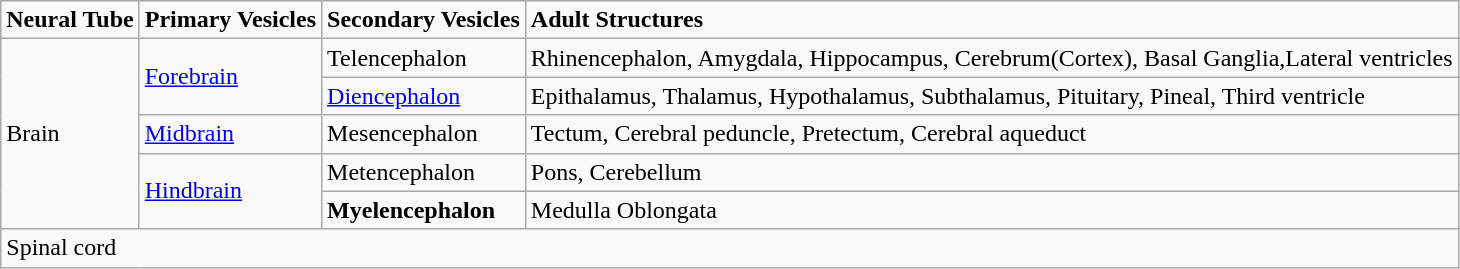<table {|{| class="wikitable plainrowheaders sortable">
<tr>
<td><strong>Neural Tube</strong></td>
<td><strong>Primary Vesicles</strong></td>
<td><strong>Secondary Vesicles</strong></td>
<td><strong>Adult Structures</strong></td>
</tr>
<tr>
<td rowspan="5">Brain</td>
<td rowspan="2"><a href='#'>Forebrain</a></td>
<td>Telencephalon</td>
<td>Rhinencephalon, Amygdala, Hippocampus, Cerebrum(Cortex), Basal Ganglia,Lateral ventricles</td>
</tr>
<tr>
<td><a href='#'>Diencephalon</a></td>
<td>Epithalamus, Thalamus, Hypothalamus, Subthalamus, Pituitary, Pineal, Third ventricle</td>
</tr>
<tr>
<td><a href='#'>Midbrain</a></td>
<td>Mesencephalon</td>
<td>Tectum, Cerebral peduncle, Pretectum, Cerebral aqueduct</td>
</tr>
<tr>
<td rowspan="2"><a href='#'>Hindbrain</a></td>
<td>Metencephalon</td>
<td>Pons, Cerebellum</td>
</tr>
<tr>
<td><strong>Myelencephalon</strong></td>
<td>Medulla Oblongata</td>
</tr>
<tr>
<td colspan="4">Spinal cord</td>
</tr>
</table>
